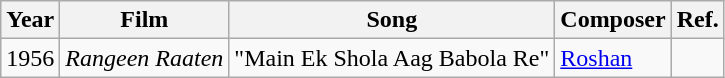<table class="wikitable sortable">
<tr>
<th>Year</th>
<th>Film</th>
<th>Song</th>
<th>Composer</th>
<th class="unsortable">Ref.</th>
</tr>
<tr>
<td>1956</td>
<td><em>Rangeen Raaten</em></td>
<td>"Main Ek Shola Aag Babola Re"</td>
<td><a href='#'>Roshan</a></td>
<td></td>
</tr>
</table>
